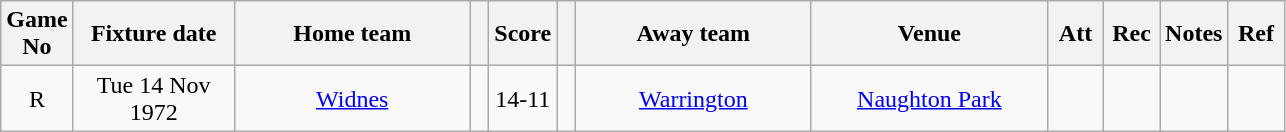<table class="wikitable" style="text-align:center;">
<tr>
<th width=20 abbr="No">Game No</th>
<th width=100 abbr="Date">Fixture date</th>
<th width=150 abbr="Home team">Home team</th>
<th width=5 abbr="space"></th>
<th width=20 abbr="Score">Score</th>
<th width=5 abbr="space"></th>
<th width=150 abbr="Away team">Away team</th>
<th width=150 abbr="Venue">Venue</th>
<th width=30 abbr="Att">Att</th>
<th width=30 abbr="Rec">Rec</th>
<th width=20 abbr="Notes">Notes</th>
<th width=30 abbr="Ref">Ref</th>
</tr>
<tr>
<td>R</td>
<td>Tue 14 Nov 1972</td>
<td><a href='#'>Widnes</a></td>
<td></td>
<td>14-11</td>
<td></td>
<td><a href='#'>Warrington</a></td>
<td><a href='#'>Naughton Park</a></td>
<td></td>
<td></td>
<td></td>
<td></td>
</tr>
</table>
